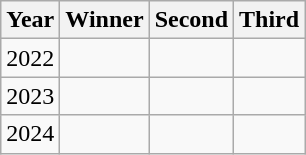<table class="wikitable">
<tr>
<th>Year</th>
<th>Winner</th>
<th>Second</th>
<th>Third</th>
</tr>
<tr>
<td>2022</td>
<td></td>
<td></td>
<td></td>
</tr>
<tr>
<td>2023</td>
<td></td>
<td></td>
<td></td>
</tr>
<tr>
<td>2024</td>
<td></td>
<td></td>
<td></td>
</tr>
</table>
